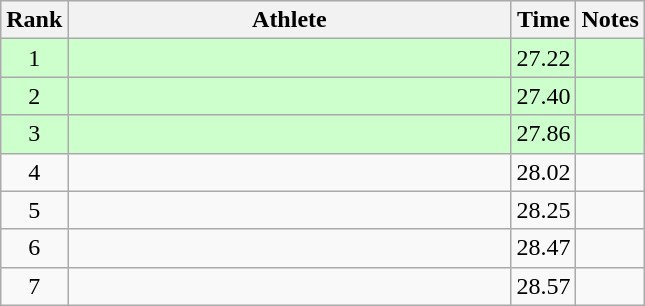<table class="wikitable" style="text-align:center">
<tr>
<th>Rank</th>
<th Style="width:18em">Athlete</th>
<th>Time</th>
<th>Notes</th>
</tr>
<tr style="background:#cfc">
<td>1</td>
<td style="text-align:left"></td>
<td>27.22</td>
<td></td>
</tr>
<tr style="background:#cfc">
<td>2</td>
<td style="text-align:left"></td>
<td>27.40</td>
<td></td>
</tr>
<tr style="background:#cfc">
<td>3</td>
<td style="text-align:left"></td>
<td>27.86</td>
<td></td>
</tr>
<tr>
<td>4</td>
<td style="text-align:left"></td>
<td>28.02</td>
<td></td>
</tr>
<tr>
<td>5</td>
<td style="text-align:left"></td>
<td>28.25</td>
<td></td>
</tr>
<tr>
<td>6</td>
<td style="text-align:left"></td>
<td>28.47</td>
<td></td>
</tr>
<tr>
<td>7</td>
<td style="text-align:left"></td>
<td>28.57</td>
<td></td>
</tr>
</table>
